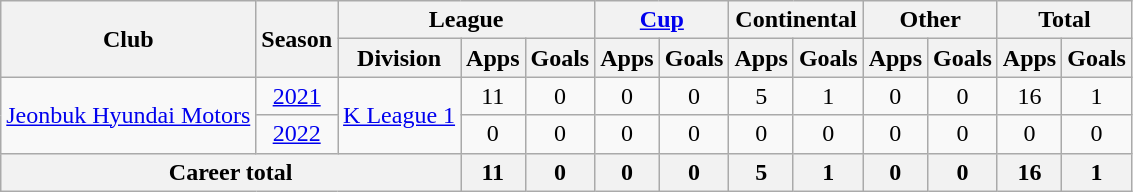<table class="wikitable" style="text-align: center">
<tr>
<th rowspan="2">Club</th>
<th rowspan="2">Season</th>
<th colspan="3">League</th>
<th colspan="2"><a href='#'>Cup</a></th>
<th colspan="2">Continental</th>
<th colspan="2">Other</th>
<th colspan="2">Total</th>
</tr>
<tr>
<th>Division</th>
<th>Apps</th>
<th>Goals</th>
<th>Apps</th>
<th>Goals</th>
<th>Apps</th>
<th>Goals</th>
<th>Apps</th>
<th>Goals</th>
<th>Apps</th>
<th>Goals</th>
</tr>
<tr>
<td rowspan=2><a href='#'>Jeonbuk Hyundai Motors</a></td>
<td><a href='#'>2021</a></td>
<td rowspan=2><a href='#'>K League 1</a></td>
<td>11</td>
<td>0</td>
<td>0</td>
<td>0</td>
<td>5</td>
<td>1</td>
<td>0</td>
<td>0</td>
<td>16</td>
<td>1</td>
</tr>
<tr>
<td><a href='#'>2022</a></td>
<td>0</td>
<td>0</td>
<td>0</td>
<td>0</td>
<td>0</td>
<td>0</td>
<td>0</td>
<td>0</td>
<td>0</td>
<td>0</td>
</tr>
<tr>
<th colspan=3>Career total</th>
<th>11</th>
<th>0</th>
<th>0</th>
<th>0</th>
<th>5</th>
<th>1</th>
<th>0</th>
<th>0</th>
<th>16</th>
<th>1</th>
</tr>
</table>
